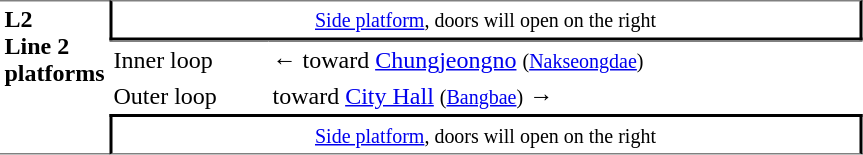<table table border=0 cellspacing=0 cellpadding=3>
<tr>
<td style="border-top:solid 1px gray;border-bottom:solid 1px gray;" width=50 rowspan=10 valign=top><strong>L2<br>Line 2 platforms</strong></td>
<td style="border-top:solid 1px gray;border-right:solid 2px black;border-left:solid 2px black;border-bottom:solid 2px black;text-align:center;" colspan=2><small><a href='#'>Side platform</a>, doors will open on the right </small></td>
</tr>
<tr>
<td style="border-bottom:solid 0px gray;border-top:solid 1px gray;" width=100>Inner loop</td>
<td style="border-bottom:solid 0px gray;border-top:solid 1px gray;" width=390>←  toward <a href='#'>Chungjeongno</a> <small>(<a href='#'>Nakseongdae</a>)</small></td>
</tr>
<tr>
<td>Outer loop</td>
<td>  toward <a href='#'>City Hall</a> <small>(<a href='#'>Bangbae</a>)</small> →</td>
</tr>
<tr>
<td style="border-top:solid 2px black;border-right:solid 2px black;border-left:solid 2px black;border-bottom:solid 1px gray;text-align:center;" colspan=2><small><a href='#'>Side platform</a>, doors will open on the right </small></td>
</tr>
</table>
